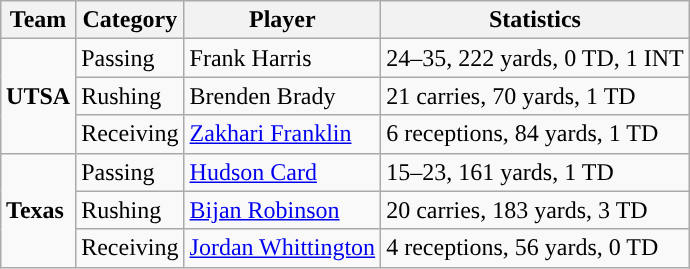<table class="wikitable" style="float: right;">
<tr>
<th>Team</th>
<th>Category</th>
<th>Player</th>
<th>Statistics</th>
</tr>
<tr>
<td rowspan=3><strong>UTSA</strong></td>
<td>Passing</td>
<td>Frank Harris</td>
<td>24–35, 222 yards, 0 TD, 1 INT</td>
</tr>
<tr>
<td>Rushing</td>
<td>Brenden Brady</td>
<td>21 carries, 70 yards, 1 TD</td>
</tr>
<tr>
<td>Receiving</td>
<td><a href='#'>Zakhari Franklin</a></td>
<td>6 receptions, 84 yards, 1 TD</td>
</tr>
<tr>
<td rowspan=3><strong>Texas</strong></td>
<td>Passing</td>
<td><a href='#'>Hudson Card</a></td>
<td>15–23, 161 yards, 1 TD</td>
</tr>
<tr>
<td>Rushing</td>
<td><a href='#'>Bijan Robinson</a></td>
<td>20 carries, 183 yards, 3 TD</td>
</tr>
<tr>
<td>Receiving</td>
<td><a href='#'>Jordan Whittington</a></td>
<td>4 receptions, 56 yards, 0 TD</td>
</tr>
</table>
